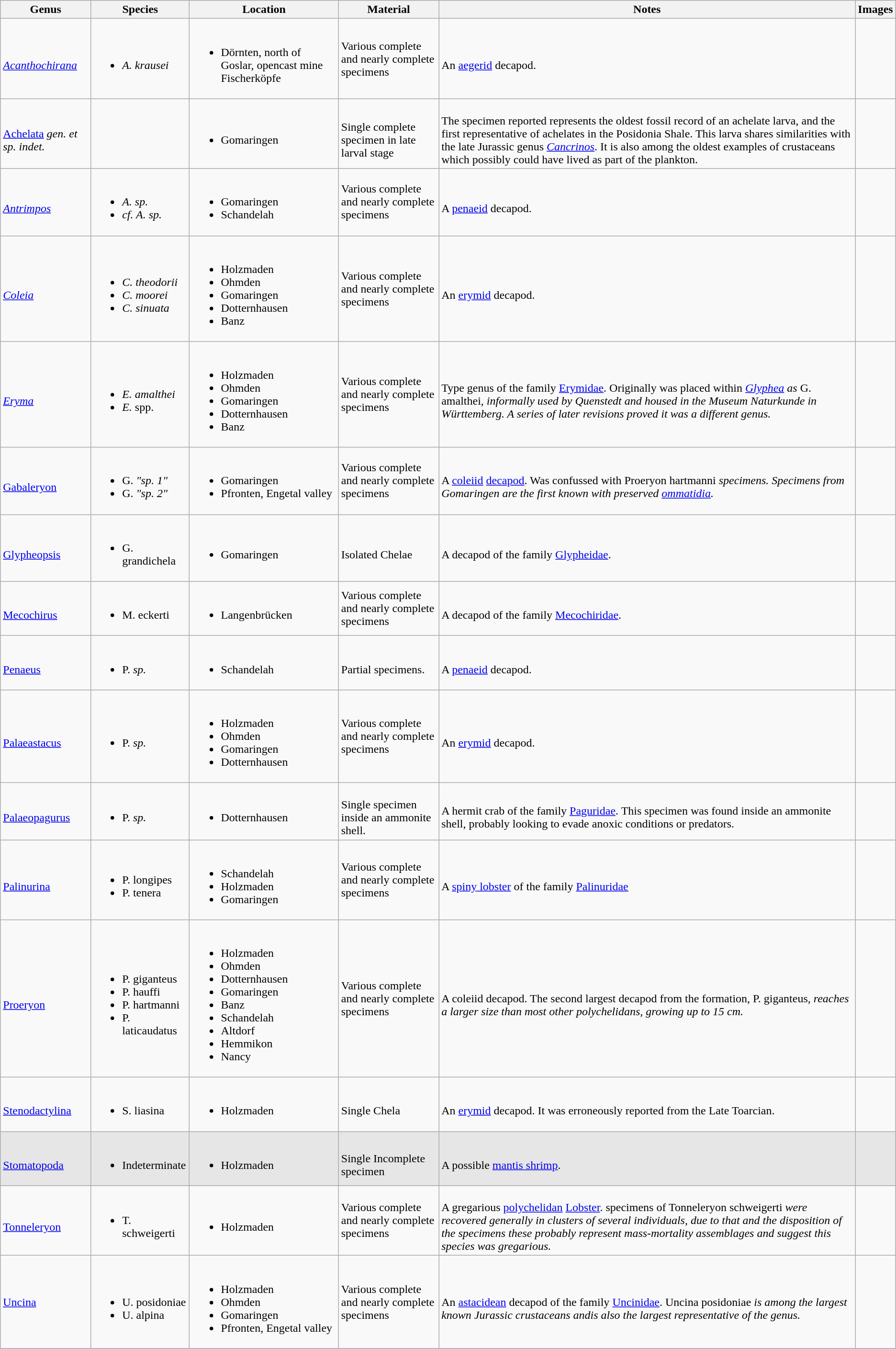<table class = "wikitable">
<tr>
<th>Genus</th>
<th>Species</th>
<th>Location</th>
<th>Material</th>
<th>Notes</th>
<th>Images</th>
</tr>
<tr>
<td><br><em><a href='#'>Acanthochirana</a></em></td>
<td><br><ul><li><em>A. krausei</em></li></ul></td>
<td><br><ul><li>Dörnten, north of Goslar, opencast mine Fischerköpfe</li></ul></td>
<td>Various complete and nearly complete specimens</td>
<td><br>An <a href='#'>aegerid</a> decapod.</td>
<td></td>
</tr>
<tr>
<td><br><a href='#'>Achelata</a> <em>gen. et sp. indet.</em> </td>
<td></td>
<td><br><ul><li>Gomaringen</li></ul></td>
<td><br>Single complete specimen in late larval stage</td>
<td><br>The specimen reported represents the oldest fossil record of an achelate larva, and the first representative of achelates in the Posidonia Shale. This larva shares similarities with the late Jurassic genus <em><a href='#'>Cancrinos</a></em>. It is also among the oldest examples of crustaceans which possibly could have lived as part of the plankton.</td>
<td><br></td>
</tr>
<tr>
<td><br><em><a href='#'>Antrimpos</a></em></td>
<td><br><ul><li><em>A. sp.</em></li><li><em>cf. A. sp.</em></li></ul></td>
<td><br><ul><li>Gomaringen</li><li>Schandelah</li></ul></td>
<td>Various complete and nearly complete specimens</td>
<td><br>A <a href='#'>penaeid</a> decapod.</td>
<td><br></td>
</tr>
<tr>
<td><br><em><a href='#'>Coleia</a></em></td>
<td><br><ul><li><em>C. theodorii</em></li><li><em>C. moorei</em></li><li><em>C. sinuata</em></li></ul></td>
<td><br><ul><li>Holzmaden</li><li>Ohmden</li><li>Gomaringen</li><li>Dotternhausen</li><li>Banz</li></ul></td>
<td>Various complete and nearly complete specimens</td>
<td><br>An <a href='#'>erymid</a> decapod.</td>
<td></td>
</tr>
<tr>
<td><br><em><a href='#'>Eryma</a></em></td>
<td><br><ul><li><em>E. amalthei</em></li><li><em>E.</em> spp.</li></ul></td>
<td><br><ul><li>Holzmaden</li><li>Ohmden</li><li>Gomaringen</li><li>Dotternhausen</li><li>Banz</li></ul></td>
<td>Various complete and nearly complete specimens</td>
<td><br>Type genus of the family <a href='#'>Erymidae</a>. Originally was placed within <em><a href='#'>Glyphea</a> as </em>G. amalthei<em>, informally used by Quenstedt and housed in the Museum Naturkunde in Württemberg. A series of later revisions proved it was a different genus.</td>
<td><br></td>
</tr>
<tr>
<td><br></em><a href='#'>Gabaleryon</a><em></td>
<td><br><ul><li></em>G.<em> "sp. 1"</li><li></em>G.<em> "sp. 2"</li></ul></td>
<td><br><ul><li>Gomaringen</li><li>Pfronten, Engetal valley</li></ul></td>
<td>Various complete and nearly complete specimens</td>
<td><br>A <a href='#'>coleiid</a> <a href='#'>decapod</a>. Was confussed with </em>Proeryon hartmanni<em> specimens. Specimens from Gomaringen are the first known with preserved <a href='#'>ommatidia</a>.</td>
<td></td>
</tr>
<tr>
<td><br></em><a href='#'>Glypheopsis</a><em></td>
<td><br><ul><li></em>G. grandichela<em></li></ul></td>
<td><br><ul><li>Gomaringen</li></ul></td>
<td><br>Isolated Chelae</td>
<td><br>A decapod of the family <a href='#'>Glypheidae</a>.</td>
<td></td>
</tr>
<tr>
<td><br></em><a href='#'>Mecochirus</a><em></td>
<td><br><ul><li></em>M. eckerti<em></li></ul></td>
<td><br><ul><li>Langenbrücken</li></ul></td>
<td>Various complete and nearly complete specimens</td>
<td><br>A decapod of the family <a href='#'>Mecochiridae</a>.</td>
<td></td>
</tr>
<tr>
<td><br></em><a href='#'>Penaeus</a><em></td>
<td><br><ul><li></em>P.<em> sp.</li></ul></td>
<td><br><ul><li>Schandelah</li></ul></td>
<td><br>Partial specimens.</td>
<td><br>A <a href='#'>penaeid</a> decapod.</td>
<td></td>
</tr>
<tr>
<td><br></em><a href='#'>Palaeastacus</a><em></td>
<td><br><ul><li></em>P.<em> sp.</li></ul></td>
<td><br><ul><li>Holzmaden</li><li>Ohmden</li><li>Gomaringen</li><li>Dotternhausen</li></ul></td>
<td>Various complete and nearly complete specimens</td>
<td><br>An <a href='#'>erymid</a> decapod.</td>
<td><br></td>
</tr>
<tr>
<td><br></em><a href='#'>Palaeopagurus</a><em></td>
<td><br><ul><li></em>P.<em> sp.</li></ul></td>
<td><br><ul><li>Dotternhausen</li></ul></td>
<td><br>Single specimen inside an ammonite shell.</td>
<td><br>A hermit crab of the family <a href='#'>Paguridae</a>. This specimen was found inside an ammonite shell, probably looking to evade anoxic conditions or predators.</td>
<td></td>
</tr>
<tr>
<td><br></em><a href='#'>Palinurina</a><em></td>
<td><br><ul><li></em>P. longipes<em></li><li></em>P. tenera<em></li></ul></td>
<td><br><ul><li>Schandelah</li><li>Holzmaden</li><li>Gomaringen</li></ul></td>
<td>Various complete and nearly complete specimens</td>
<td><br>A <a href='#'>spiny lobster</a> of the family <a href='#'>Palinuridae</a></td>
<td></td>
</tr>
<tr>
<td><br></em><a href='#'>Proeryon</a><em></td>
<td><br><ul><li></em>P. giganteus<em></li><li></em>P. hauffi<em></li><li></em>P. hartmanni<em></li><li></em>P. laticaudatus<em></li></ul></td>
<td><br><ul><li>Holzmaden</li><li>Ohmden</li><li>Dotternhausen</li><li>Gomaringen</li><li>Banz</li><li>Schandelah</li><li>Altdorf</li><li>Hemmikon</li><li>Nancy</li></ul></td>
<td>Various complete and nearly complete specimens</td>
<td><br>A coleiid decapod. The second largest decapod from the formation, </em>P. giganteus<em>, reaches a larger size than most other polychelidans, growing up to 15 cm.</td>
<td><br></td>
</tr>
<tr>
<td><br></em><a href='#'>Stenodactylina</a><em></td>
<td><br><ul><li></em>S. liasina<em></li></ul></td>
<td><br><ul><li>Holzmaden</li></ul></td>
<td><br>Single Chela</td>
<td><br>An <a href='#'>erymid</a> decapod. It was erroneously reported from the Late Toarcian.</td>
<td></td>
</tr>
<tr>
<td style="background:#E6E6E6;"><br><a href='#'>Stomatopoda</a></td>
<td style="background:#E6E6E6;"><br><ul><li>Indeterminate</li></ul></td>
<td style="background:#E6E6E6;"><br><ul><li>Holzmaden</li></ul></td>
<td style="background:#E6E6E6;"><br>Single Incomplete specimen</td>
<td style="background:#E6E6E6;"><br>A possible <a href='#'>mantis shrimp</a>.</td>
<td style="background:#E6E6E6;"><br></td>
</tr>
<tr>
<td><br></em><a href='#'>Tonneleryon</a><em></td>
<td><br><ul><li></em>T. schweigerti<em></li></ul></td>
<td><br><ul><li>Holzmaden</li></ul></td>
<td>Various complete and nearly complete specimens</td>
<td><br>A gregarious <a href='#'>polychelidan</a> <a href='#'>Lobster</a>. specimens of </em>Tonneleryon schweigerti<em> were recovered generally in clusters of several individuals, due to that and the disposition of the specimens these probably represent mass-mortality assemblages and suggest this species was gregarious.</td>
<td></td>
</tr>
<tr>
<td></em><a href='#'>Uncina</a><em></td>
<td><br><ul><li></em>U. posidoniae<em></li><li></em>U. alpina<em></li></ul></td>
<td><br><ul><li>Holzmaden</li><li>Ohmden</li><li>Gomaringen</li><li>Pfronten, Engetal valley</li></ul></td>
<td>Various complete and nearly complete specimens</td>
<td><br>An <a href='#'>astacidean</a> decapod of the family <a href='#'>Uncinidae</a>. </em>Uncina posidoniae<em> is among the largest known Jurassic crustaceans andis also the largest representative of the genus.</td>
<td><br></td>
</tr>
<tr>
</tr>
</table>
